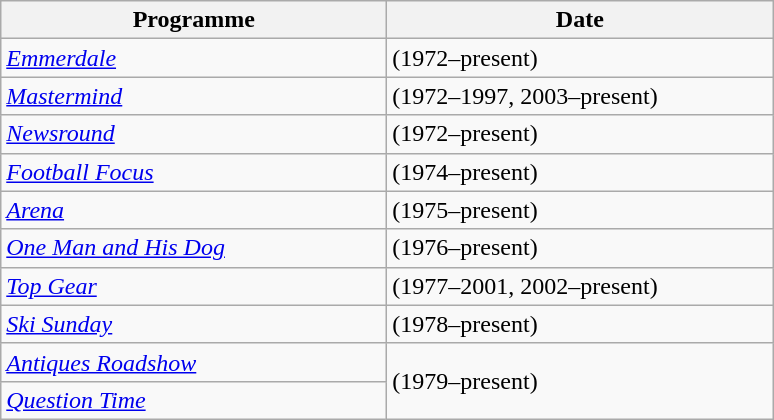<table class="wikitable">
<tr>
<th width=250>Programme</th>
<th width=250>Date</th>
</tr>
<tr>
<td><em><a href='#'>Emmerdale</a></em></td>
<td>(1972–present)</td>
</tr>
<tr>
<td><em><a href='#'>Mastermind</a></em></td>
<td>(1972–1997, 2003–present)</td>
</tr>
<tr>
<td><em><a href='#'>Newsround</a></em></td>
<td>(1972–present)</td>
</tr>
<tr>
<td><em><a href='#'>Football Focus</a></em></td>
<td>(1974–present)</td>
</tr>
<tr>
<td><em><a href='#'>Arena</a></em></td>
<td>(1975–present)</td>
</tr>
<tr>
<td><em><a href='#'>One Man and His Dog</a></em></td>
<td>(1976–present)</td>
</tr>
<tr>
<td><em><a href='#'>Top Gear</a></em></td>
<td>(1977–2001, 2002–present)</td>
</tr>
<tr>
<td><em><a href='#'>Ski Sunday</a></em></td>
<td>(1978–present)</td>
</tr>
<tr>
<td><em><a href='#'>Antiques Roadshow</a></em></td>
<td rowspan="2">(1979–present)</td>
</tr>
<tr>
<td><em><a href='#'>Question Time</a></em></td>
</tr>
</table>
